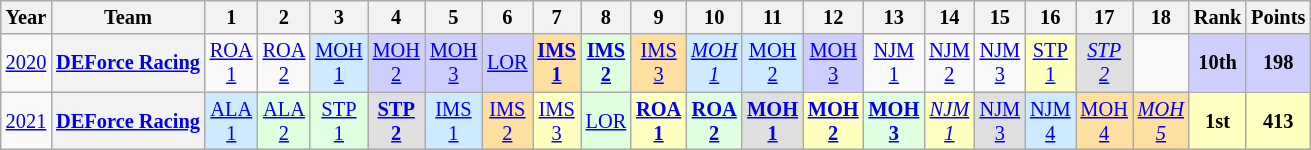<table class="wikitable" style="text-align:center; font-size:85%">
<tr>
<th>Year</th>
<th>Team</th>
<th>1</th>
<th>2</th>
<th>3</th>
<th>4</th>
<th>5</th>
<th>6</th>
<th>7</th>
<th>8</th>
<th>9</th>
<th>10</th>
<th>11</th>
<th>12</th>
<th>13</th>
<th>14</th>
<th>15</th>
<th>16</th>
<th>17</th>
<th>18</th>
<th>Rank</th>
<th>Points</th>
</tr>
<tr>
<td><a href='#'>2020</a></td>
<th nowrap><a href='#'>DEForce Racing</a></th>
<td style="background:#;"><a href='#'>ROA<br>1</a><br></td>
<td style="background:#;"><a href='#'>ROA<br>2</a><br></td>
<td style="background:#CFEAFF;"><a href='#'>MOH<br>1</a><br></td>
<td style="background:#CFCFFF;"><a href='#'>MOH<br>2</a><br></td>
<td style="background:#CFCFFF;"><a href='#'>MOH<br>3</a><br></td>
<td style="background:#CFCFFF;"><a href='#'>LOR</a><br></td>
<td style="background:#FFDF9F;"><strong><a href='#'>IMS<br>1</a></strong><br></td>
<td style="background:#DFFFDF;"><strong><a href='#'>IMS<br>2</a></strong><br></td>
<td style="background:#FFDF9F;"><a href='#'>IMS<br>3</a><br></td>
<td style="background:#CFEAFF;"><em><a href='#'>MOH<br>1</a></em><br></td>
<td style="background:#CFEAFF;"><a href='#'>MOH<br>2</a><br></td>
<td style="background:#CFCFFF;"><a href='#'>MOH<br>3</a><br></td>
<td style="background:#;"><a href='#'>NJM<br>1</a><br></td>
<td style="background:#;"><a href='#'>NJM<br>2</a><br></td>
<td style="background:#;"><a href='#'>NJM<br>3</a><br></td>
<td style="background:#FFFFBF;"><a href='#'>STP<br>1</a><br></td>
<td style="background:#DFDFDF;"><em><a href='#'>STP<br>2</a></em><br></td>
<td></td>
<th style="background:#CFCFFF;">10th</th>
<th style="background:#CFCFFF;">198</th>
</tr>
<tr>
<td><a href='#'>2021</a></td>
<th nowrap><a href='#'>DEForce Racing</a></th>
<td style="background:#CFEAFF;"><a href='#'>ALA<br>1</a><br></td>
<td style="background:#DFFFDF;"><a href='#'>ALA<br>2</a><br></td>
<td style="background:#DFFFDF;"><a href='#'>STP<br>1</a><br></td>
<td style="background:#DFDFDF;"><strong><a href='#'>STP<br>2</a></strong><br></td>
<td style="background:#CFEAFF;"><a href='#'>IMS<br>1</a><br></td>
<td style="background:#FFDF9F;"><a href='#'>IMS<br>2</a><br></td>
<td style="background:#FFFFBF;"><a href='#'>IMS<br>3</a><br></td>
<td style="background:#DFFFDF;"><a href='#'>LOR</a><br></td>
<td style="background:#FFFFBF;"><strong><a href='#'>ROA<br>1</a></strong><br></td>
<td style="background:#DFFFDF;"><strong><a href='#'>ROA<br>2</a></strong><br></td>
<td style="background:#DFDFDF;"><strong><a href='#'>MOH<br>1</a></strong><br></td>
<td style="background:#FFFFBF;"><strong><a href='#'>MOH<br>2</a></strong><br></td>
<td style="background:#DFFFDF;"><strong><a href='#'>MOH<br>3</a></strong><br></td>
<td style="background:#FFFFBF;"><em><a href='#'>NJM<br>1</a></em><br></td>
<td style="background:#DFDFDF;"><a href='#'>NJM<br>3</a><br></td>
<td style="background:#CFEAFF;"><a href='#'>NJM<br>4</a><br></td>
<td style="background:#FFDF9F;"><a href='#'>MOH<br>4</a><br></td>
<td style="background:#FFDF9F;"><em><a href='#'>MOH<br>5</a></em><br></td>
<th style="background:#FFFFBF;"><strong>1st</strong></th>
<th style="background:#FFFFBF;"><strong>413</strong></th>
</tr>
</table>
